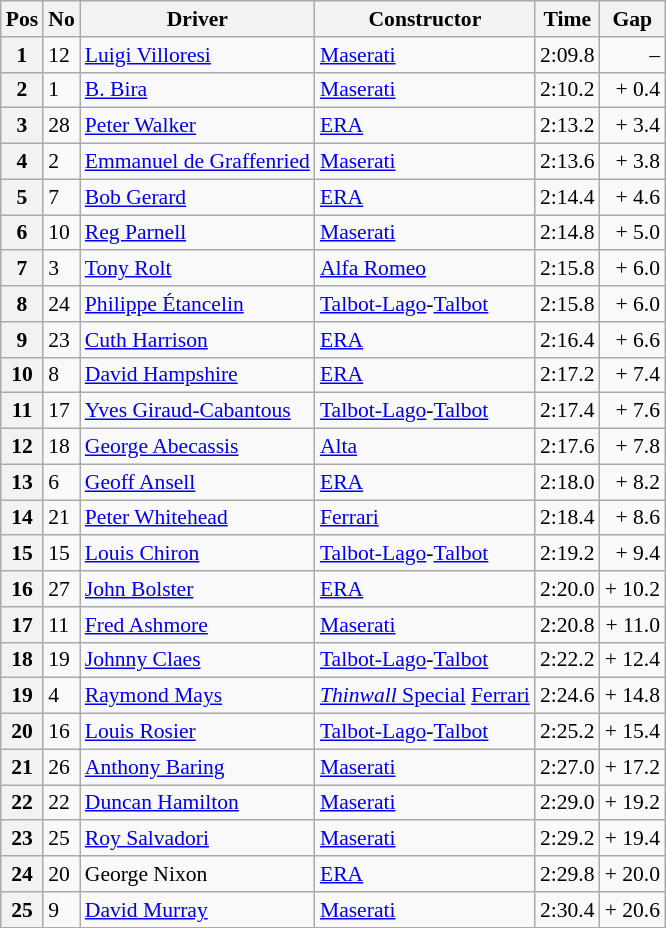<table class="wikitable" style="font-size: 90%;">
<tr>
<th>Pos</th>
<th>No</th>
<th>Driver</th>
<th>Constructor</th>
<th>Time</th>
<th>Gap</th>
</tr>
<tr>
<th>1</th>
<td>12</td>
<td> <a href='#'>Luigi Villoresi</a></td>
<td><a href='#'>Maserati</a></td>
<td align="right">2:09.8</td>
<td align="right">–</td>
</tr>
<tr>
<th>2</th>
<td>1</td>
<td> <a href='#'>B. Bira</a></td>
<td><a href='#'>Maserati</a></td>
<td align="right">2:10.2</td>
<td align="right">+ 0.4</td>
</tr>
<tr>
<th>3</th>
<td>28</td>
<td> <a href='#'>Peter Walker</a></td>
<td><a href='#'>ERA</a></td>
<td align="right">2:13.2</td>
<td align="right">+ 3.4</td>
</tr>
<tr>
<th>4</th>
<td>2</td>
<td> <a href='#'>Emmanuel de Graffenried</a></td>
<td><a href='#'>Maserati</a></td>
<td align="right">2:13.6</td>
<td align="right">+ 3.8</td>
</tr>
<tr>
<th>5</th>
<td>7</td>
<td> <a href='#'>Bob Gerard</a></td>
<td><a href='#'>ERA</a></td>
<td align="right">2:14.4</td>
<td align="right">+ 4.6</td>
</tr>
<tr>
<th>6</th>
<td>10</td>
<td> <a href='#'>Reg Parnell</a></td>
<td><a href='#'>Maserati</a></td>
<td align="right">2:14.8</td>
<td align="right">+ 5.0</td>
</tr>
<tr>
<th>7</th>
<td>3</td>
<td> <a href='#'>Tony Rolt</a></td>
<td><a href='#'>Alfa Romeo</a></td>
<td align="right">2:15.8</td>
<td align="right">+ 6.0</td>
</tr>
<tr>
<th>8</th>
<td>24</td>
<td> <a href='#'>Philippe Étancelin</a></td>
<td><a href='#'>Talbot-Lago</a>-<a href='#'>Talbot</a></td>
<td align="right">2:15.8</td>
<td align="right">+ 6.0</td>
</tr>
<tr>
<th>9</th>
<td>23</td>
<td> <a href='#'>Cuth Harrison</a></td>
<td><a href='#'>ERA</a></td>
<td align="right">2:16.4</td>
<td align="right">+ 6.6</td>
</tr>
<tr>
<th>10</th>
<td>8</td>
<td> <a href='#'>David Hampshire</a></td>
<td><a href='#'>ERA</a></td>
<td align="right">2:17.2</td>
<td align="right">+ 7.4</td>
</tr>
<tr>
<th>11</th>
<td>17</td>
<td> <a href='#'>Yves Giraud-Cabantous</a></td>
<td><a href='#'>Talbot-Lago</a>-<a href='#'>Talbot</a></td>
<td align="right">2:17.4</td>
<td align="right">+ 7.6</td>
</tr>
<tr>
<th>12</th>
<td>18</td>
<td> <a href='#'>George Abecassis</a></td>
<td><a href='#'>Alta</a></td>
<td align="right">2:17.6</td>
<td align="right">+ 7.8</td>
</tr>
<tr>
<th>13</th>
<td>6</td>
<td> <a href='#'>Geoff Ansell</a></td>
<td><a href='#'>ERA</a></td>
<td align="right">2:18.0</td>
<td align="right">+ 8.2</td>
</tr>
<tr>
<th>14</th>
<td>21</td>
<td> <a href='#'>Peter Whitehead</a></td>
<td><a href='#'>Ferrari</a></td>
<td align="right">2:18.4</td>
<td align="right">+ 8.6</td>
</tr>
<tr>
<th>15</th>
<td>15</td>
<td> <a href='#'>Louis Chiron</a></td>
<td><a href='#'>Talbot-Lago</a>-<a href='#'>Talbot</a></td>
<td align="right">2:19.2</td>
<td align="right">+ 9.4</td>
</tr>
<tr>
<th>16</th>
<td>27</td>
<td> <a href='#'>John Bolster</a></td>
<td><a href='#'>ERA</a></td>
<td align="right">2:20.0</td>
<td align="right">+ 10.2</td>
</tr>
<tr>
<th>17</th>
<td>11</td>
<td> <a href='#'>Fred Ashmore</a></td>
<td><a href='#'>Maserati</a></td>
<td align="right">2:20.8</td>
<td align="right">+ 11.0</td>
</tr>
<tr>
<th>18</th>
<td>19</td>
<td> <a href='#'>Johnny Claes</a></td>
<td><a href='#'>Talbot-Lago</a>-<a href='#'>Talbot</a></td>
<td align="right">2:22.2</td>
<td align="right">+ 12.4</td>
</tr>
<tr>
<th>19</th>
<td>4</td>
<td> <a href='#'>Raymond Mays</a></td>
<td><a href='#'><em>Thinwall</em> Special</a> <a href='#'>Ferrari</a></td>
<td align="right">2:24.6</td>
<td align="right">+ 14.8</td>
</tr>
<tr>
<th>20</th>
<td>16</td>
<td> <a href='#'>Louis Rosier</a></td>
<td><a href='#'>Talbot-Lago</a>-<a href='#'>Talbot</a></td>
<td align="right">2:25.2</td>
<td align="right">+ 15.4</td>
</tr>
<tr>
<th>21</th>
<td>26</td>
<td> <a href='#'>Anthony Baring</a></td>
<td><a href='#'>Maserati</a></td>
<td align="right">2:27.0</td>
<td align="right">+ 17.2</td>
</tr>
<tr>
<th>22</th>
<td>22</td>
<td> <a href='#'>Duncan Hamilton</a></td>
<td><a href='#'>Maserati</a></td>
<td align="right">2:29.0</td>
<td align="right">+ 19.2</td>
</tr>
<tr>
<th>23</th>
<td>25</td>
<td> <a href='#'>Roy Salvadori</a></td>
<td><a href='#'>Maserati</a></td>
<td align="right">2:29.2</td>
<td align="right">+ 19.4</td>
</tr>
<tr>
<th>24</th>
<td>20</td>
<td> George Nixon</td>
<td><a href='#'>ERA</a></td>
<td align="right">2:29.8</td>
<td align="right">+ 20.0</td>
</tr>
<tr>
<th>25</th>
<td>9</td>
<td> <a href='#'>David Murray</a></td>
<td><a href='#'>Maserati</a></td>
<td align="right">2:30.4</td>
<td align="right">+ 20.6</td>
</tr>
<tr>
</tr>
</table>
